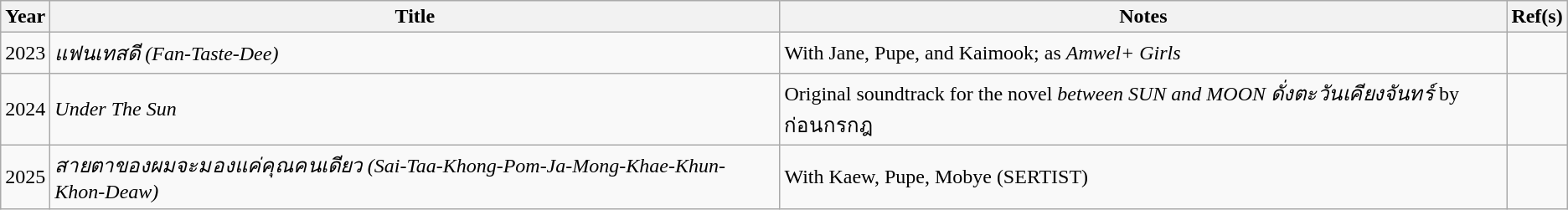<table class="wikitable">
<tr>
<th>Year</th>
<th>Title</th>
<th>Notes</th>
<th>Ref(s)</th>
</tr>
<tr>
<td>2023</td>
<td><em>แฟนเทสดี (Fan-Taste-Dee)</em></td>
<td>With Jane, Pupe, and Kaimook; as <em>Amwel+ Girls</em></td>
<td></td>
</tr>
<tr>
<td>2024</td>
<td><em>Under The Sun</em></td>
<td>Original soundtrack for the novel <em>between SUN and MOON ดั่งตะวันเคียงจันทร์</em> by ก่อนกรกฎ</td>
<td></td>
</tr>
<tr>
<td>2025</td>
<td><em>สายตาของผมจะมองแค่คุณคนเดียว (Sai-Taa-Khong-Pom-Ja-Mong-Khae-Khun-Khon-Deaw)</em></td>
<td>With Kaew, Pupe, Mobye (SERTIST)</td>
<td></td>
</tr>
</table>
